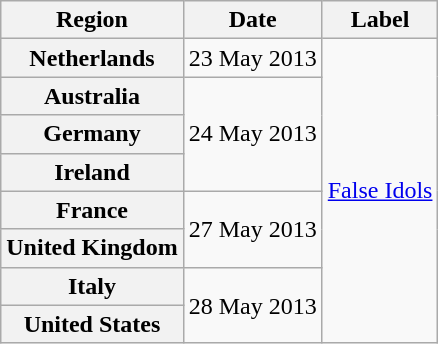<table class="wikitable plainrowheaders">
<tr>
<th scope="col">Region</th>
<th scope="col">Date</th>
<th scope="col">Label</th>
</tr>
<tr>
<th scope="row">Netherlands</th>
<td>23 May 2013</td>
<td rowspan="8"><a href='#'>False Idols</a></td>
</tr>
<tr>
<th scope="row">Australia</th>
<td rowspan="3">24 May 2013</td>
</tr>
<tr>
<th scope="row">Germany</th>
</tr>
<tr>
<th scope="row">Ireland</th>
</tr>
<tr>
<th scope="row">France</th>
<td rowspan="2">27 May 2013</td>
</tr>
<tr>
<th scope="row">United Kingdom</th>
</tr>
<tr>
<th scope="row">Italy</th>
<td rowspan="2">28 May 2013</td>
</tr>
<tr>
<th scope="row">United States</th>
</tr>
</table>
